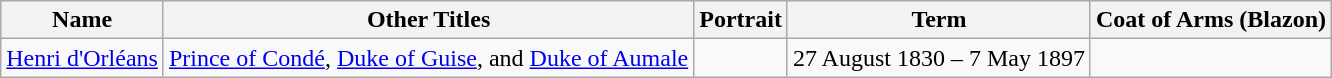<table class="wikitable">
<tr>
<th>Name</th>
<th>Other Titles</th>
<th>Portrait</th>
<th>Term</th>
<th>Coat of Arms (Blazon)</th>
</tr>
<tr>
<td><a href='#'>Henri d'Orléans</a></td>
<td><a href='#'>Prince of Condé</a>, <a href='#'>Duke of Guise</a>, and <a href='#'>Duke of Aumale</a></td>
<td></td>
<td>27 August 1830 – 7 May 1897</td>
<td></td>
</tr>
</table>
